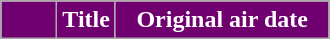<table class=wikitable style="background:#FFFFFF">
<tr style="color:#FFFFFF">
<th style="background:#700070; width:30px"></th>
<th style="background:#700070">Title</th>
<th style="background:#700070; width:135px">Original air date<br>











</th>
</tr>
</table>
